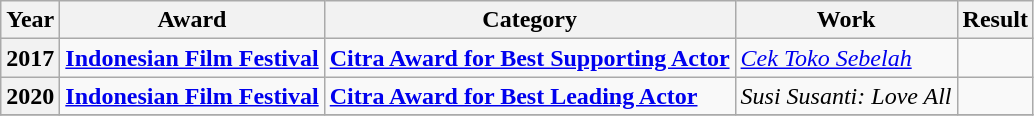<table class="wikitable sortable">
<tr>
<th>Year</th>
<th>Award</th>
<th>Category</th>
<th>Work</th>
<th>Result</th>
</tr>
<tr>
<th>2017</th>
<td><strong><a href='#'>Indonesian Film Festival</a></strong></td>
<td><strong><a href='#'>Citra Award for Best Supporting Actor</a></strong></td>
<td><em><a href='#'>Cek Toko Sebelah</a></em></td>
<td></td>
</tr>
<tr>
<th>2020</th>
<td><strong><a href='#'>Indonesian Film Festival</a></strong></td>
<td><strong><a href='#'>Citra Award for Best Leading Actor</a></strong></td>
<td><em>Susi Susanti: Love All</em></td>
<td></td>
</tr>
<tr>
</tr>
</table>
